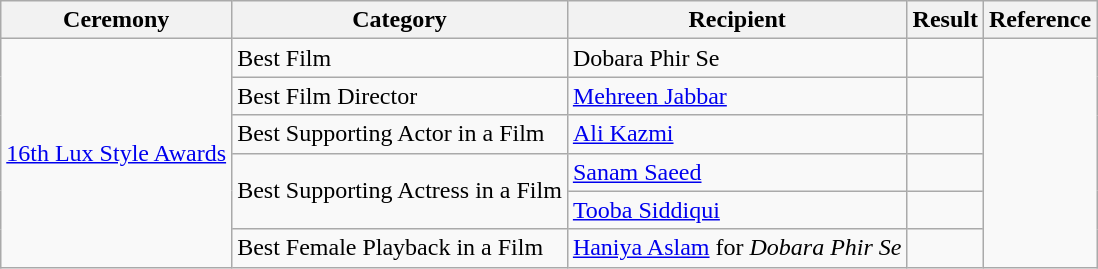<table class="wikitable style">
<tr>
<th>Ceremony</th>
<th>Category</th>
<th>Recipient</th>
<th>Result</th>
<th>Reference</th>
</tr>
<tr>
<td rowspan="6"><a href='#'>16th Lux Style Awards</a></td>
<td>Best Film</td>
<td>Dobara Phir Se</td>
<td></td>
<td rowspan="6"></td>
</tr>
<tr>
<td>Best Film Director</td>
<td><a href='#'>Mehreen Jabbar</a></td>
<td></td>
</tr>
<tr>
<td>Best Supporting Actor in a Film</td>
<td><a href='#'>Ali Kazmi</a></td>
<td></td>
</tr>
<tr>
<td rowspan="2">Best Supporting Actress in a Film</td>
<td><a href='#'>Sanam Saeed</a></td>
<td></td>
</tr>
<tr>
<td><a href='#'>Tooba Siddiqui</a></td>
<td></td>
</tr>
<tr>
<td>Best Female Playback in a Film</td>
<td><a href='#'>Haniya Aslam</a> for <em>Dobara Phir Se</em></td>
<td></td>
</tr>
</table>
